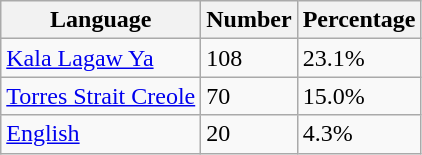<table class="wikitable sortable">
<tr>
<th>Language</th>
<th>Number</th>
<th>Percentage</th>
</tr>
<tr>
<td><a href='#'>Kala Lagaw Ya</a></td>
<td>108</td>
<td>23.1%</td>
</tr>
<tr>
<td><a href='#'>Torres Strait Creole</a></td>
<td>70</td>
<td>15.0%</td>
</tr>
<tr>
<td><a href='#'>English</a></td>
<td>20</td>
<td>4.3%</td>
</tr>
</table>
